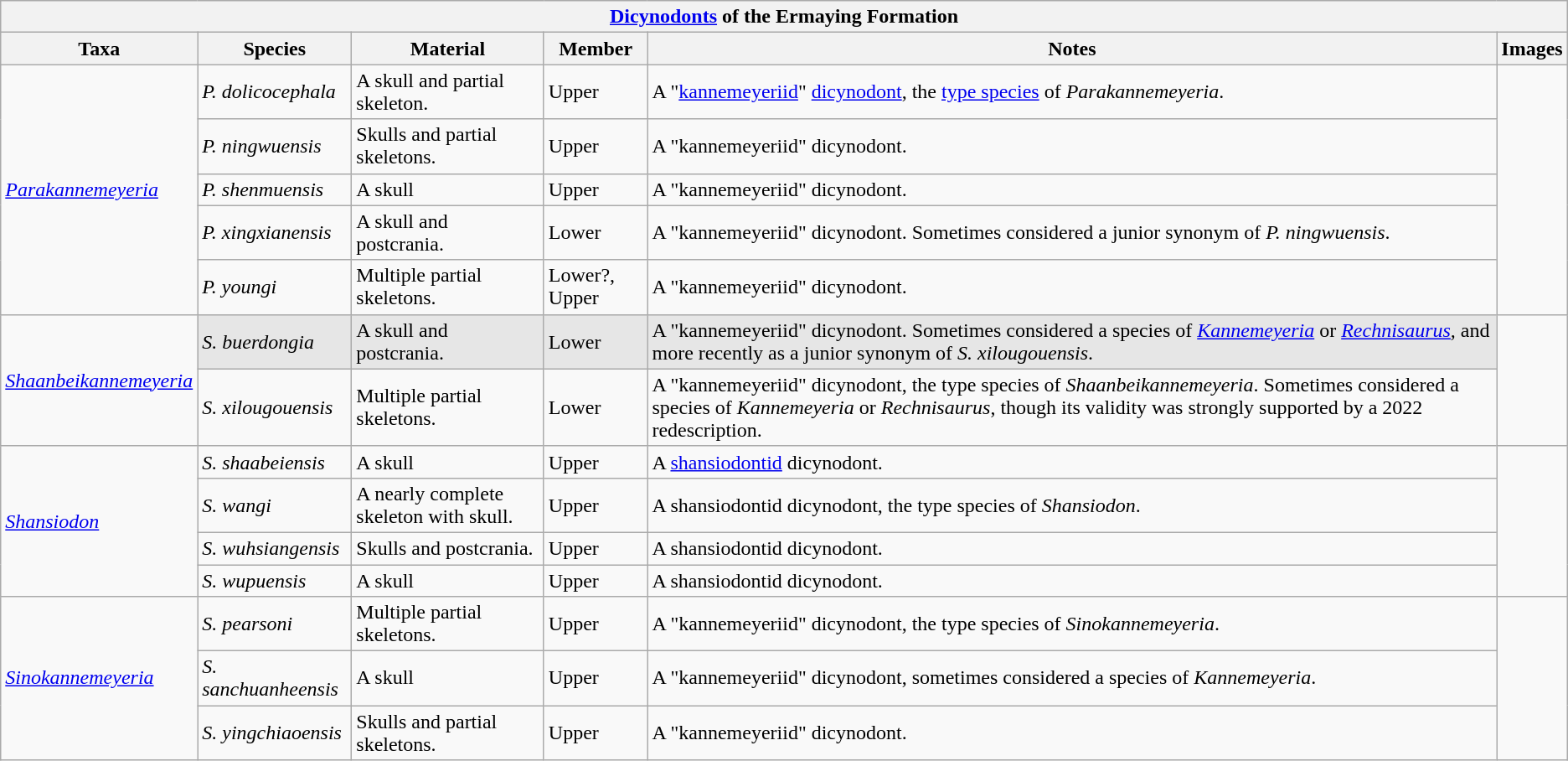<table class="wikitable" align="center">
<tr>
<th colspan="6" align="center"><strong><a href='#'>Dicynodonts</a> of the Ermaying Formation</strong></th>
</tr>
<tr>
<th>Taxa</th>
<th>Species</th>
<th>Material</th>
<th>Member</th>
<th>Notes</th>
<th>Images</th>
</tr>
<tr>
<td rowspan="5"><em><a href='#'>Parakannemeyeria</a></em></td>
<td><em>P. dolicocephala</em></td>
<td>A skull and partial skeleton.</td>
<td>Upper</td>
<td>A "<a href='#'>kannemeyeriid</a>" <a href='#'>dicynodont</a>, the <a href='#'>type species</a> of <em>Parakannemeyeria</em>.</td>
<td rowspan = 5></td>
</tr>
<tr>
<td><em>P. ningwuensis</em></td>
<td>Skulls and partial skeletons.</td>
<td>Upper</td>
<td>A "kannemeyeriid" dicynodont.</td>
</tr>
<tr>
<td><em>P. shenmuensis</em></td>
<td>A skull</td>
<td>Upper</td>
<td>A "kannemeyeriid" dicynodont.</td>
</tr>
<tr>
<td><em>P. xingxianensis</em></td>
<td>A skull and postcrania.</td>
<td>Lower</td>
<td>A "kannemeyeriid" dicynodont. Sometimes considered a junior synonym of <em>P. ningwuensis</em>.</td>
</tr>
<tr>
<td><em>P. youngi</em></td>
<td>Multiple partial skeletons.</td>
<td>Lower?, Upper</td>
<td>A "kannemeyeriid" dicynodont.</td>
</tr>
<tr>
<td rowspan="2"><em><a href='#'>Shaanbeikannemeyeria</a></em></td>
<td style="background:#E6E6E6;"><em>S. buerdongia</em></td>
<td style="background:#E6E6E6;">A skull and postcrania.</td>
<td style="background:#E6E6E6;">Lower</td>
<td style="background:#E6E6E6;">A "kannemeyeriid" dicynodont. Sometimes considered a species of <em><a href='#'>Kannemeyeria</a></em> or <em><a href='#'>Rechnisaurus</a>,</em> and more recently as a junior synonym of <em>S. xilougouensis</em>.</td>
<td rowspan="2"></td>
</tr>
<tr>
<td><em>S. xilougouensis</em></td>
<td>Multiple partial skeletons.</td>
<td>Lower</td>
<td>A "kannemeyeriid" dicynodont, the type species of <em>Shaanbeikannemeyeria</em>. Sometimes considered a species of <em>Kannemeyeria</em> or <em>Rechnisaurus</em>, though its validity was strongly supported by a 2022 redescription.</td>
</tr>
<tr>
<td rowspan="4"><em><a href='#'>Shansiodon</a></em></td>
<td><em>S. shaabeiensis</em></td>
<td>A skull</td>
<td>Upper</td>
<td>A <a href='#'>shansiodontid</a> dicynodont.</td>
<td rowspan="4"></td>
</tr>
<tr>
<td><em>S. wangi</em></td>
<td>A nearly complete skeleton with skull.</td>
<td>Upper</td>
<td>A shansiodontid dicynodont, the type species of <em>Shansiodon</em>.</td>
</tr>
<tr>
<td><em>S. wuhsiangensis</em></td>
<td>Skulls and postcrania.</td>
<td>Upper</td>
<td>A shansiodontid dicynodont.</td>
</tr>
<tr>
<td><em>S. wupuensis</em></td>
<td>A skull</td>
<td>Upper</td>
<td>A shansiodontid dicynodont.</td>
</tr>
<tr>
<td rowspan="3"><em><a href='#'>Sinokannemeyeria</a></em></td>
<td><em>S. pearsoni</em></td>
<td>Multiple partial skeletons.</td>
<td>Upper</td>
<td>A "kannemeyeriid" dicynodont, the type species of <em>Sinokannemeyeria</em>.</td>
<td rowspan = 3></td>
</tr>
<tr>
<td><em>S. sanchuanheensis</em></td>
<td>A skull</td>
<td>Upper</td>
<td>A  "kannemeyeriid" dicynodont, sometimes considered a species of <em>Kannemeyeria</em>.</td>
</tr>
<tr>
<td><em>S. yingchiaoensis</em></td>
<td>Skulls and partial skeletons.</td>
<td>Upper</td>
<td>A "kannemeyeriid" dicynodont.</td>
</tr>
</table>
